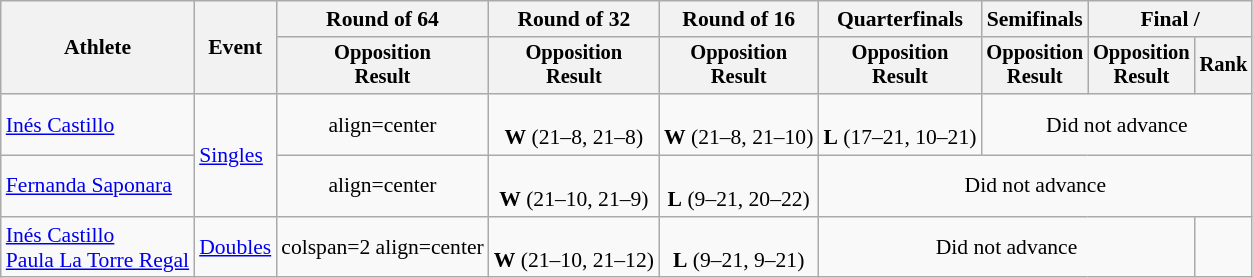<table class=wikitable style=font-size:90%;text-align:center>
<tr>
<th rowspan=2>Athlete</th>
<th rowspan=2>Event</th>
<th>Round of 64</th>
<th>Round of 32</th>
<th>Round of 16</th>
<th>Quarterfinals</th>
<th>Semifinals</th>
<th colspan=2>Final / </th>
</tr>
<tr style=font-size:95%>
<th>Opposition<br>Result</th>
<th>Opposition<br>Result</th>
<th>Opposition<br>Result</th>
<th>Opposition<br>Result</th>
<th>Opposition<br>Result</th>
<th>Opposition<br>Result</th>
<th>Rank</th>
</tr>
<tr>
<td align=left><a href='#'>Inés Castillo</a></td>
<td align=left rowspan=2><a href='#'>Singles</a></td>
<td>align=center </td>
<td><br><strong>W</strong> (21–8, 21–8)</td>
<td><br><strong>W</strong> (21–8, 21–10)</td>
<td><br><strong>L</strong> (17–21, 10–21)</td>
<td colspan=3>Did not advance</td>
</tr>
<tr>
<td align=left><a href='#'>Fernanda Saponara</a></td>
<td>align=center </td>
<td><br><strong>W</strong> (21–10, 21–9)</td>
<td><br><strong>L</strong> (9–21, 20–22)</td>
<td colspan=4>Did not advance</td>
</tr>
<tr>
<td align=left><a href='#'>Inés Castillo</a><br><a href='#'>Paula La Torre Regal</a></td>
<td align=left rowspan=2><a href='#'>Doubles</a></td>
<td>colspan=2 align=center </td>
<td><br><strong>W</strong> (21–10, 21–12)</td>
<td><br><strong>L</strong> (9–21, 9–21)</td>
<td colspan=3>Did not advance</td>
</tr>
</table>
